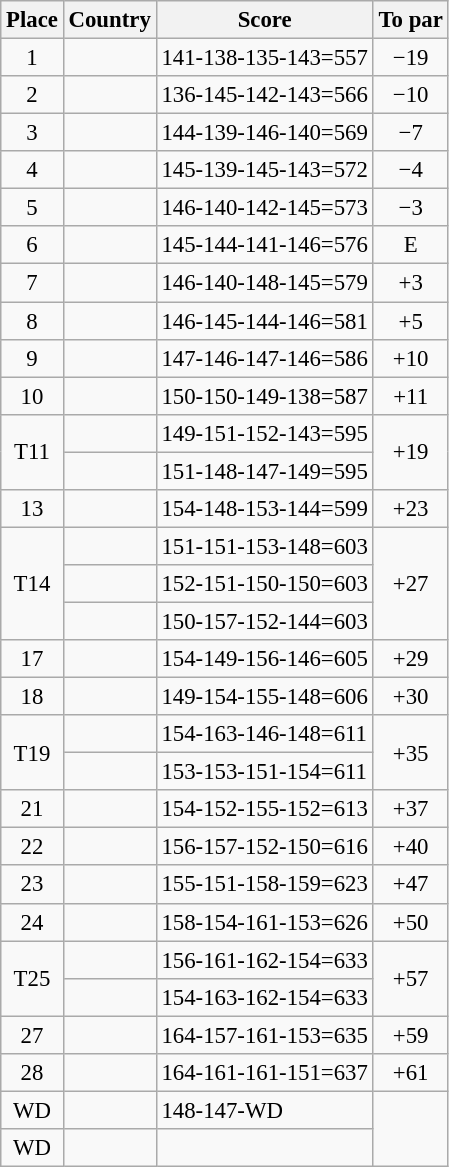<table class="wikitable" style="font-size:95%;">
<tr>
<th>Place</th>
<th>Country</th>
<th>Score</th>
<th>To par</th>
</tr>
<tr>
<td align=center>1</td>
<td></td>
<td>141-138-135-143=557</td>
<td align=center>−19</td>
</tr>
<tr>
<td align=center>2</td>
<td></td>
<td>136-145-142-143=566</td>
<td align=center>−10</td>
</tr>
<tr>
<td align=center>3</td>
<td></td>
<td>144-139-146-140=569</td>
<td align=center>−7</td>
</tr>
<tr>
<td align=center>4</td>
<td></td>
<td>145-139-145-143=572</td>
<td align=center>−4</td>
</tr>
<tr>
<td align=center>5</td>
<td></td>
<td>146-140-142-145=573</td>
<td align=center>−3</td>
</tr>
<tr>
<td align=center>6</td>
<td></td>
<td>145-144-141-146=576</td>
<td align=center>E</td>
</tr>
<tr>
<td align=center>7</td>
<td></td>
<td>146-140-148-145=579</td>
<td align=center>+3</td>
</tr>
<tr>
<td align=center>8</td>
<td></td>
<td>146-145-144-146=581</td>
<td align=center>+5</td>
</tr>
<tr>
<td align=center>9</td>
<td></td>
<td>147-146-147-146=586</td>
<td align=center>+10</td>
</tr>
<tr>
<td align=center>10</td>
<td></td>
<td>150-150-149-138=587</td>
<td align=center>+11</td>
</tr>
<tr>
<td align=center rowspan=2>T11</td>
<td></td>
<td>149-151-152-143=595</td>
<td align=center rowspan=2>+19</td>
</tr>
<tr>
<td></td>
<td>151-148-147-149=595</td>
</tr>
<tr>
<td align=center>13</td>
<td></td>
<td>154-148-153-144=599</td>
<td align=center>+23</td>
</tr>
<tr>
<td align=center rowspan=3>T14</td>
<td></td>
<td>151-151-153-148=603</td>
<td align=center rowspan=3>+27</td>
</tr>
<tr>
<td></td>
<td>152-151-150-150=603</td>
</tr>
<tr>
<td></td>
<td>150-157-152-144=603</td>
</tr>
<tr>
<td align=center>17</td>
<td></td>
<td>154-149-156-146=605</td>
<td align=center>+29</td>
</tr>
<tr>
<td align=center>18</td>
<td></td>
<td>149-154-155-148=606</td>
<td align=center>+30</td>
</tr>
<tr>
<td align=center rowspan=2>T19</td>
<td></td>
<td>154-163-146-148=611</td>
<td align=center rowspan=2>+35</td>
</tr>
<tr>
<td></td>
<td>153-153-151-154=611</td>
</tr>
<tr>
<td align=center>21</td>
<td></td>
<td>154-152-155-152=613</td>
<td align=center>+37</td>
</tr>
<tr>
<td align=center>22</td>
<td></td>
<td>156-157-152-150=616</td>
<td align=center>+40</td>
</tr>
<tr>
<td align=center>23</td>
<td></td>
<td>155-151-158-159=623</td>
<td align=center>+47</td>
</tr>
<tr>
<td align=center>24</td>
<td></td>
<td>158-154-161-153=626</td>
<td align=center>+50</td>
</tr>
<tr>
<td align=center rowspan=2>T25</td>
<td></td>
<td>156-161-162-154=633</td>
<td align=center rowspan=2>+57</td>
</tr>
<tr>
<td></td>
<td>154-163-162-154=633</td>
</tr>
<tr>
<td align=center>27</td>
<td></td>
<td>164-157-161-153=635</td>
<td align=center>+59</td>
</tr>
<tr>
<td align=center>28</td>
<td></td>
<td>164-161-161-151=637</td>
<td align=center>+61</td>
</tr>
<tr>
<td align=center>WD</td>
<td></td>
<td>148-147-WD</td>
<td rowspan=2></td>
</tr>
<tr>
<td align=center>WD</td>
<td></td>
<td></td>
</tr>
</table>
